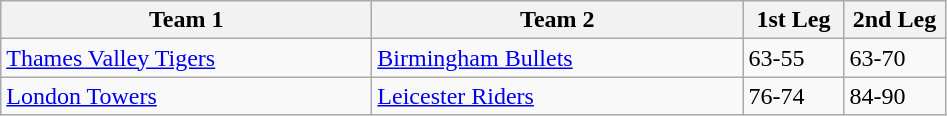<table class="wikitable" style="font-size: 100%">
<tr>
<th width=240>Team 1</th>
<th width=240>Team 2</th>
<th width=60>1st Leg</th>
<th width=60>2nd Leg</th>
</tr>
<tr>
<td><a href='#'>Thames Valley Tigers</a></td>
<td><a href='#'>Birmingham Bullets</a></td>
<td>63-55</td>
<td>63-70</td>
</tr>
<tr>
<td><a href='#'>London Towers</a></td>
<td><a href='#'>Leicester Riders</a></td>
<td>76-74</td>
<td>84-90</td>
</tr>
</table>
